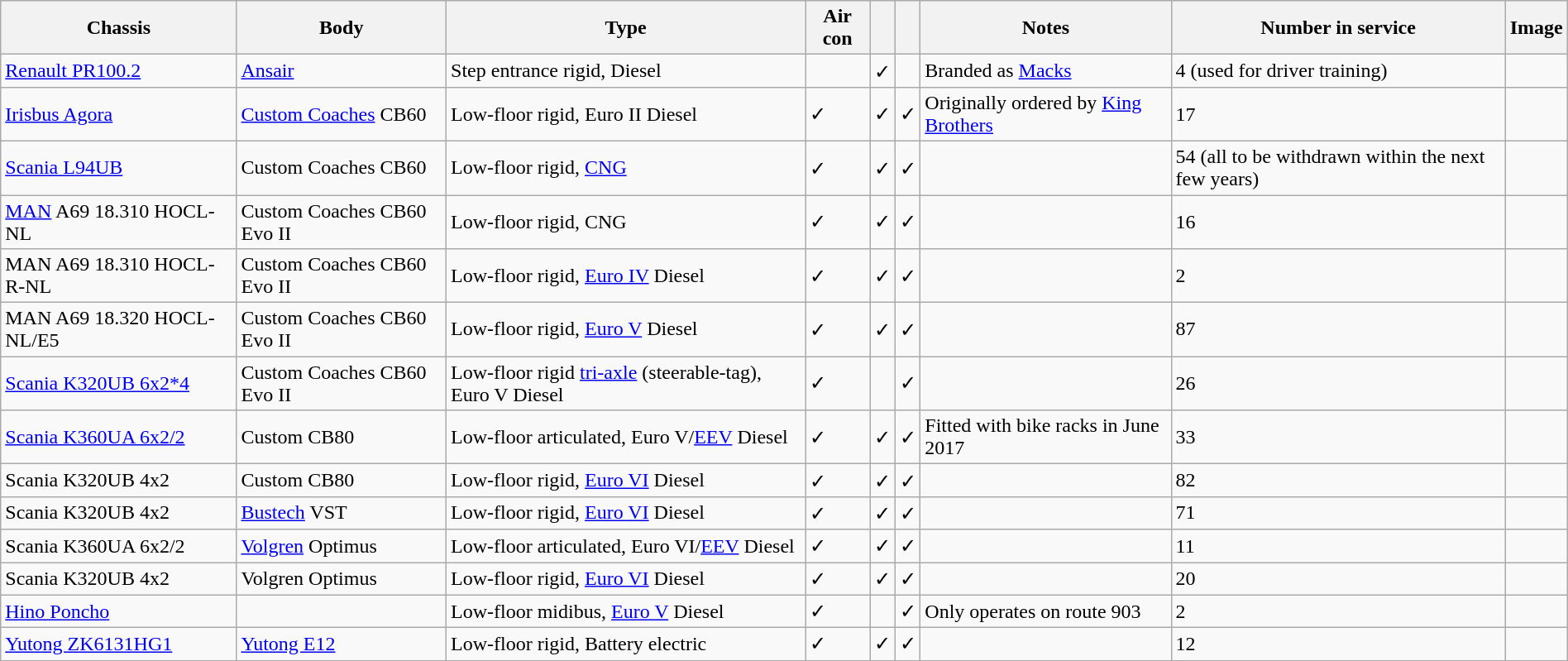<table class="wikitable" border="1" width="100%">
<tr>
<th>Chassis</th>
<th>Body</th>
<th>Type</th>
<th>Air con</th>
<th></th>
<th></th>
<th>Notes</th>
<th>Number in service</th>
<th>Image</th>
</tr>
<tr>
<td><a href='#'>Renault PR100.2</a></td>
<td><a href='#'>Ansair</a></td>
<td>Step entrance rigid, Diesel</td>
<td></td>
<td>✓</td>
<td></td>
<td>Branded as <a href='#'>Macks</a></td>
<td>4 (used for driver training)</td>
<td></td>
</tr>
<tr>
<td><a href='#'>Irisbus Agora</a></td>
<td><a href='#'>Custom Coaches</a> CB60</td>
<td>Low-floor rigid, Euro II Diesel</td>
<td>✓</td>
<td>✓</td>
<td>✓</td>
<td>Originally ordered by <a href='#'>King Brothers</a></td>
<td>17</td>
<td></td>
</tr>
<tr>
<td><a href='#'>Scania L94UB</a></td>
<td>Custom Coaches CB60</td>
<td>Low-floor rigid, <a href='#'>CNG</a></td>
<td>✓</td>
<td>✓</td>
<td>✓</td>
<td></td>
<td>54 (all to be withdrawn within the next few years)</td>
<td></td>
</tr>
<tr>
<td><a href='#'>MAN</a> A69 18.310 HOCL-NL</td>
<td>Custom Coaches CB60 Evo II</td>
<td>Low-floor rigid, CNG</td>
<td>✓</td>
<td>✓</td>
<td>✓</td>
<td></td>
<td>16</td>
<td></td>
</tr>
<tr>
<td>MAN A69 18.310 HOCL-R-NL</td>
<td>Custom Coaches CB60 Evo II</td>
<td>Low-floor rigid, <a href='#'>Euro IV</a> Diesel</td>
<td>✓</td>
<td>✓</td>
<td>✓</td>
<td></td>
<td>2</td>
<td></td>
</tr>
<tr>
<td>MAN A69 18.320 HOCL-NL/E5</td>
<td>Custom Coaches CB60 Evo II</td>
<td>Low-floor rigid, <a href='#'>Euro V</a> Diesel</td>
<td>✓</td>
<td>✓</td>
<td>✓</td>
<td></td>
<td>87</td>
<td></td>
</tr>
<tr>
<td><a href='#'>Scania K320UB 6x2*4</a></td>
<td>Custom Coaches CB60 Evo II</td>
<td>Low-floor rigid <a href='#'>tri-axle</a> (steerable-tag), Euro V Diesel</td>
<td>✓</td>
<td></td>
<td>✓</td>
<td></td>
<td>26</td>
<td></td>
</tr>
<tr>
<td><a href='#'>Scania K360UA 6x2/2</a></td>
<td>Custom CB80</td>
<td>Low-floor articulated, Euro V/<a href='#'>EEV</a> Diesel</td>
<td>✓</td>
<td>✓</td>
<td>✓</td>
<td>Fitted with bike racks in June 2017</td>
<td>33</td>
<td></td>
</tr>
<tr>
<td>Scania K320UB 4x2</td>
<td>Custom CB80</td>
<td>Low-floor rigid, <a href='#'>Euro VI</a> Diesel</td>
<td>✓</td>
<td>✓</td>
<td>✓</td>
<td></td>
<td>82</td>
<td></td>
</tr>
<tr>
<td>Scania K320UB 4x2</td>
<td><a href='#'>Bustech</a> VST</td>
<td>Low-floor rigid, <a href='#'>Euro VI</a> Diesel</td>
<td>✓</td>
<td>✓</td>
<td>✓</td>
<td></td>
<td>71</td>
<td></td>
</tr>
<tr>
<td>Scania K360UA 6x2/2</td>
<td><a href='#'>Volgren</a> Optimus</td>
<td>Low-floor articulated, Euro VI/<a href='#'>EEV</a> Diesel</td>
<td>✓</td>
<td>✓</td>
<td>✓</td>
<td></td>
<td>11</td>
<td></td>
</tr>
<tr>
<td>Scania K320UB 4x2</td>
<td>Volgren Optimus</td>
<td>Low-floor rigid, <a href='#'>Euro VI</a> Diesel</td>
<td>✓</td>
<td>✓</td>
<td>✓</td>
<td></td>
<td>20</td>
<td></td>
</tr>
<tr>
<td><a href='#'>Hino Poncho</a></td>
<td></td>
<td>Low-floor midibus, <a href='#'>Euro V</a> Diesel</td>
<td>✓</td>
<td></td>
<td>✓</td>
<td>Only operates on route 903</td>
<td>2</td>
<td></td>
</tr>
<tr>
<td><a href='#'>Yutong ZK6131HG1</a></td>
<td><a href='#'>Yutong E12</a></td>
<td>Low-floor rigid, Battery electric</td>
<td>✓</td>
<td>✓</td>
<td>✓</td>
<td></td>
<td>12</td>
<td></td>
</tr>
<tr>
</tr>
</table>
